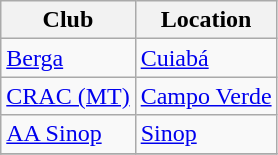<table class="wikitable sortable">
<tr>
<th>Club</th>
<th>Location</th>
</tr>
<tr>
<td><a href='#'>Berga</a></td>
<td><a href='#'>Cuiabá</a></td>
</tr>
<tr>
<td><a href='#'>CRAC (MT)</a></td>
<td><a href='#'>Campo Verde</a></td>
</tr>
<tr>
<td><a href='#'>AA Sinop</a></td>
<td><a href='#'>Sinop</a></td>
</tr>
<tr>
</tr>
</table>
